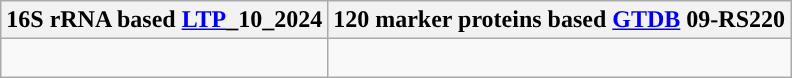<table class="wikitable">
<tr>
<th colspan=1>16S rRNA based <a href='#'>LTP</a>_10_2024</th>
<th colspan=1>120 marker proteins based <a href='#'>GTDB</a> 09-RS220</th>
</tr>
<tr>
<td style="vertical-align:top"><br></td>
<td><br></td>
</tr>
</table>
